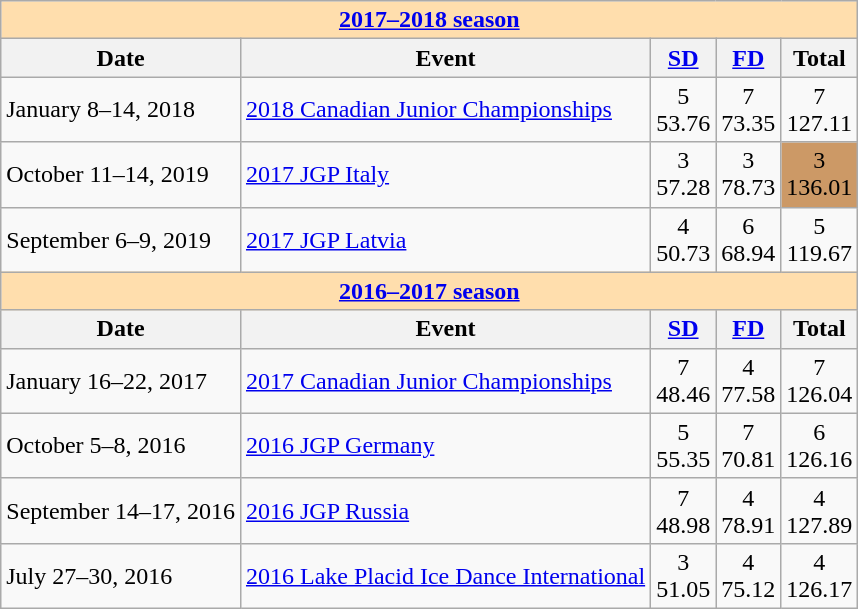<table class="wikitable">
<tr>
<th style="background-color: #ffdead;" colspan=5 align="center"><strong><a href='#'>2017–2018 season</a></strong></th>
</tr>
<tr>
<th>Date</th>
<th>Event</th>
<th><a href='#'>SD</a></th>
<th><a href='#'>FD</a></th>
<th>Total</th>
</tr>
<tr>
<td>January 8–14, 2018</td>
<td><a href='#'>2018 Canadian Junior Championships</a></td>
<td align=center>5 <br> 53.76</td>
<td align=center>7 <br> 73.35</td>
<td align=center>7 <br> 127.11</td>
</tr>
<tr>
<td>October 11–14, 2019</td>
<td><a href='#'>2017 JGP Italy</a></td>
<td align=center>3 <br> 57.28</td>
<td align=center>3 <br> 78.73</td>
<td align=center bgcolor=cc9966>3 <br> 136.01</td>
</tr>
<tr>
<td>September 6–9, 2019</td>
<td><a href='#'>2017 JGP Latvia</a></td>
<td align=center>4 <br> 50.73</td>
<td align=center>6 <br> 68.94</td>
<td align=center>5 <br> 119.67</td>
</tr>
<tr>
<th style="background-color: #ffdead;" colspan=5 align="center"><strong><a href='#'>2016–2017 season</a></strong></th>
</tr>
<tr>
<th>Date</th>
<th>Event</th>
<th><a href='#'>SD</a></th>
<th><a href='#'>FD</a></th>
<th>Total</th>
</tr>
<tr>
<td>January 16–22, 2017</td>
<td><a href='#'>2017 Canadian Junior Championships</a></td>
<td align=center>7 <br> 48.46</td>
<td align=center>4 <br> 77.58</td>
<td align=center>7 <br> 126.04</td>
</tr>
<tr>
<td>October 5–8, 2016</td>
<td><a href='#'>2016 JGP Germany</a></td>
<td align=center>5 <br> 55.35</td>
<td align=center>7 <br> 70.81</td>
<td align=center>6 <br> 126.16</td>
</tr>
<tr>
<td>September 14–17, 2016</td>
<td><a href='#'>2016 JGP Russia</a></td>
<td align=center>7 <br> 48.98</td>
<td align=center>4 <br> 78.91</td>
<td align=center>4 <br> 127.89</td>
</tr>
<tr>
<td>July 27–30, 2016</td>
<td><a href='#'>2016 Lake Placid Ice Dance International</a></td>
<td align=center>3 <br> 51.05</td>
<td align=center>4 <br> 75.12</td>
<td align=center>4 <br> 126.17</td>
</tr>
</table>
